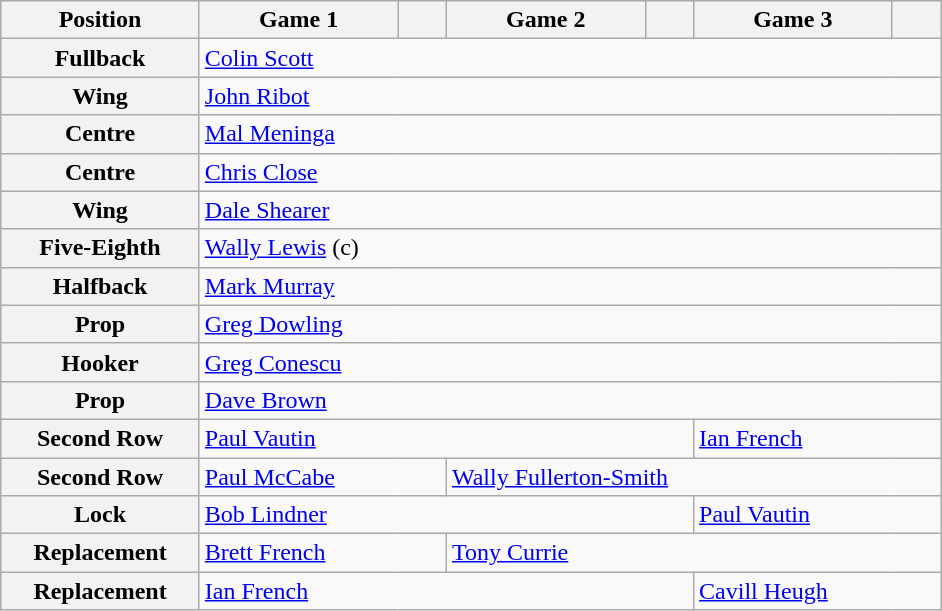<table class="wikitable">
<tr>
<th style="width:125px;">Position</th>
<th style="width:125px;">Game 1</th>
<th style="width:25px;"></th>
<th style="width:125px;">Game 2</th>
<th style="width:25px;"></th>
<th style="width:125px;">Game 3</th>
<th style="width:25px;"></th>
</tr>
<tr>
<th>Fullback</th>
<td colspan="6"> <a href='#'>Colin Scott</a></td>
</tr>
<tr>
<th>Wing</th>
<td colspan="6"> <a href='#'>John Ribot</a></td>
</tr>
<tr>
<th>Centre</th>
<td colspan="6"> <a href='#'>Mal Meninga</a></td>
</tr>
<tr>
<th>Centre</th>
<td colspan="6"> <a href='#'>Chris Close</a></td>
</tr>
<tr>
<th>Wing</th>
<td colspan="6"> <a href='#'>Dale Shearer</a></td>
</tr>
<tr>
<th>Five-Eighth</th>
<td colspan="6"> <a href='#'>Wally Lewis</a> (c)</td>
</tr>
<tr>
<th>Halfback</th>
<td colspan="6"> <a href='#'>Mark Murray</a></td>
</tr>
<tr>
<th>Prop</th>
<td colspan="6"> <a href='#'>Greg Dowling</a></td>
</tr>
<tr>
<th>Hooker</th>
<td colspan="6"> <a href='#'>Greg Conescu</a></td>
</tr>
<tr>
<th>Prop</th>
<td colspan="6"> <a href='#'>Dave Brown</a></td>
</tr>
<tr>
<th>Second Row</th>
<td colspan="4"> <a href='#'>Paul Vautin</a></td>
<td colspan="2"> <a href='#'>Ian French</a></td>
</tr>
<tr>
<th>Second Row</th>
<td colspan="2"> <a href='#'>Paul McCabe</a></td>
<td colspan="4"> <a href='#'>Wally Fullerton-Smith</a></td>
</tr>
<tr>
<th>Lock</th>
<td colspan="4"> <a href='#'>Bob Lindner</a></td>
<td colspan="2"> <a href='#'>Paul Vautin</a></td>
</tr>
<tr>
<th>Replacement</th>
<td colspan="2"> <a href='#'>Brett French</a></td>
<td colspan="4"> <a href='#'>Tony Currie</a></td>
</tr>
<tr>
<th>Replacement</th>
<td colspan="4"> <a href='#'>Ian French</a></td>
<td colspan="2"> <a href='#'>Cavill Heugh</a></td>
</tr>
</table>
